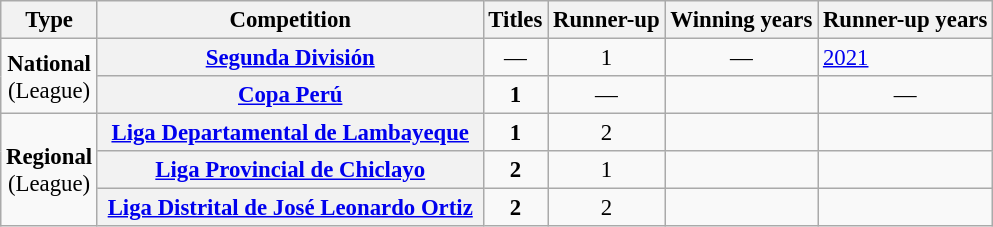<table class="wikitable plainrowheaders" style="font-size:95%; text-align:center;">
<tr>
<th>Type</th>
<th width=250px>Competition</th>
<th>Titles</th>
<th>Runner-up</th>
<th>Winning years</th>
<th>Runner-up years</th>
</tr>
<tr>
<td rowspan=2><strong>National</strong><br>(League)</td>
<th scope="col"><a href='#'>Segunda División</a></th>
<td style="text-align:center;">—</td>
<td>1</td>
<td style="text-align:center;">—</td>
<td align="left"><a href='#'>2021</a></td>
</tr>
<tr>
<th scope="col"><a href='#'>Copa Perú</a></th>
<td><strong>1</strong></td>
<td style="text-align:center;">—</td>
<td></td>
<td style="text-align:center;">—</td>
</tr>
<tr>
<td rowspan="3"><strong>Regional</strong><br>(League)</td>
<th><strong><a href='#'>Liga Departamental de Lambayeque</a></strong></th>
<td><strong>1</strong></td>
<td>2</td>
<td></td>
<td></td>
</tr>
<tr>
<th><strong><a href='#'>Liga Provincial de Chiclayo</a></strong></th>
<td><strong>2</strong></td>
<td>1</td>
<td></td>
<td></td>
</tr>
<tr>
<th><strong><a href='#'>Liga Distrital de José Leonardo Ortiz</a></strong></th>
<td><strong>2</strong></td>
<td>2</td>
<td></td>
<td></td>
</tr>
</table>
